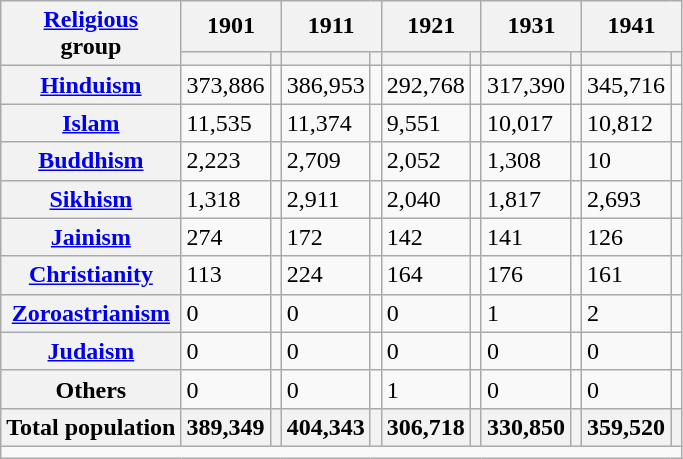<table class="wikitable sortable">
<tr>
<th rowspan="2"><a href='#'>Religious</a><br>group</th>
<th colspan="2">1901</th>
<th colspan="2">1911</th>
<th colspan="2">1921</th>
<th colspan="2">1931</th>
<th colspan="2">1941</th>
</tr>
<tr>
<th><a href='#'></a></th>
<th></th>
<th></th>
<th></th>
<th></th>
<th></th>
<th></th>
<th></th>
<th></th>
<th></th>
</tr>
<tr>
<th><a href='#'>Hinduism</a> </th>
<td>373,886</td>
<td></td>
<td>386,953</td>
<td></td>
<td>292,768</td>
<td></td>
<td>317,390</td>
<td></td>
<td>345,716</td>
<td></td>
</tr>
<tr>
<th><a href='#'>Islam</a> </th>
<td>11,535</td>
<td></td>
<td>11,374</td>
<td></td>
<td>9,551</td>
<td></td>
<td>10,017</td>
<td></td>
<td>10,812</td>
<td></td>
</tr>
<tr>
<th><a href='#'>Buddhism</a> </th>
<td>2,223</td>
<td></td>
<td>2,709</td>
<td></td>
<td>2,052</td>
<td></td>
<td>1,308</td>
<td></td>
<td>10</td>
<td></td>
</tr>
<tr>
<th><a href='#'>Sikhism</a> </th>
<td>1,318</td>
<td></td>
<td>2,911</td>
<td></td>
<td>2,040</td>
<td></td>
<td>1,817</td>
<td></td>
<td>2,693</td>
<td></td>
</tr>
<tr>
<th><a href='#'>Jainism</a> </th>
<td>274</td>
<td></td>
<td>172</td>
<td></td>
<td>142</td>
<td></td>
<td>141</td>
<td></td>
<td>126</td>
<td></td>
</tr>
<tr>
<th><a href='#'>Christianity</a> </th>
<td>113</td>
<td></td>
<td>224</td>
<td></td>
<td>164</td>
<td></td>
<td>176</td>
<td></td>
<td>161</td>
<td></td>
</tr>
<tr>
<th><a href='#'>Zoroastrianism</a> </th>
<td>0</td>
<td></td>
<td>0</td>
<td></td>
<td>0</td>
<td></td>
<td>1</td>
<td></td>
<td>2</td>
<td></td>
</tr>
<tr>
<th><a href='#'>Judaism</a> </th>
<td>0</td>
<td></td>
<td>0</td>
<td></td>
<td>0</td>
<td></td>
<td>0</td>
<td></td>
<td>0</td>
<td></td>
</tr>
<tr>
<th>Others</th>
<td>0</td>
<td></td>
<td>0</td>
<td></td>
<td>1</td>
<td></td>
<td>0</td>
<td></td>
<td>0</td>
<td></td>
</tr>
<tr>
<th>Total population</th>
<th>389,349</th>
<th></th>
<th>404,343</th>
<th></th>
<th>306,718</th>
<th></th>
<th>330,850</th>
<th></th>
<th>359,520</th>
<th></th>
</tr>
<tr class="sortbottom">
<td colspan="11"></td>
</tr>
</table>
